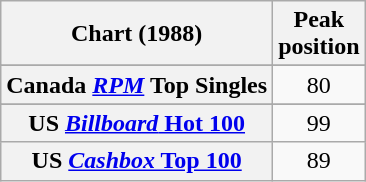<table class="wikitable sortable plainrowheaders" style="text-align:center">
<tr>
<th>Chart (1988)</th>
<th>Peak<br>position</th>
</tr>
<tr>
</tr>
<tr>
<th scope="row">Canada <em><a href='#'>RPM</a></em> Top Singles</th>
<td>80</td>
</tr>
<tr>
</tr>
<tr>
</tr>
<tr>
<th scope="row">US <a href='#'><em>Billboard</em> Hot 100</a></th>
<td>99</td>
</tr>
<tr>
<th scope="row">US <a href='#'><em>Cashbox</em> Top 100</a></th>
<td>89</td>
</tr>
</table>
